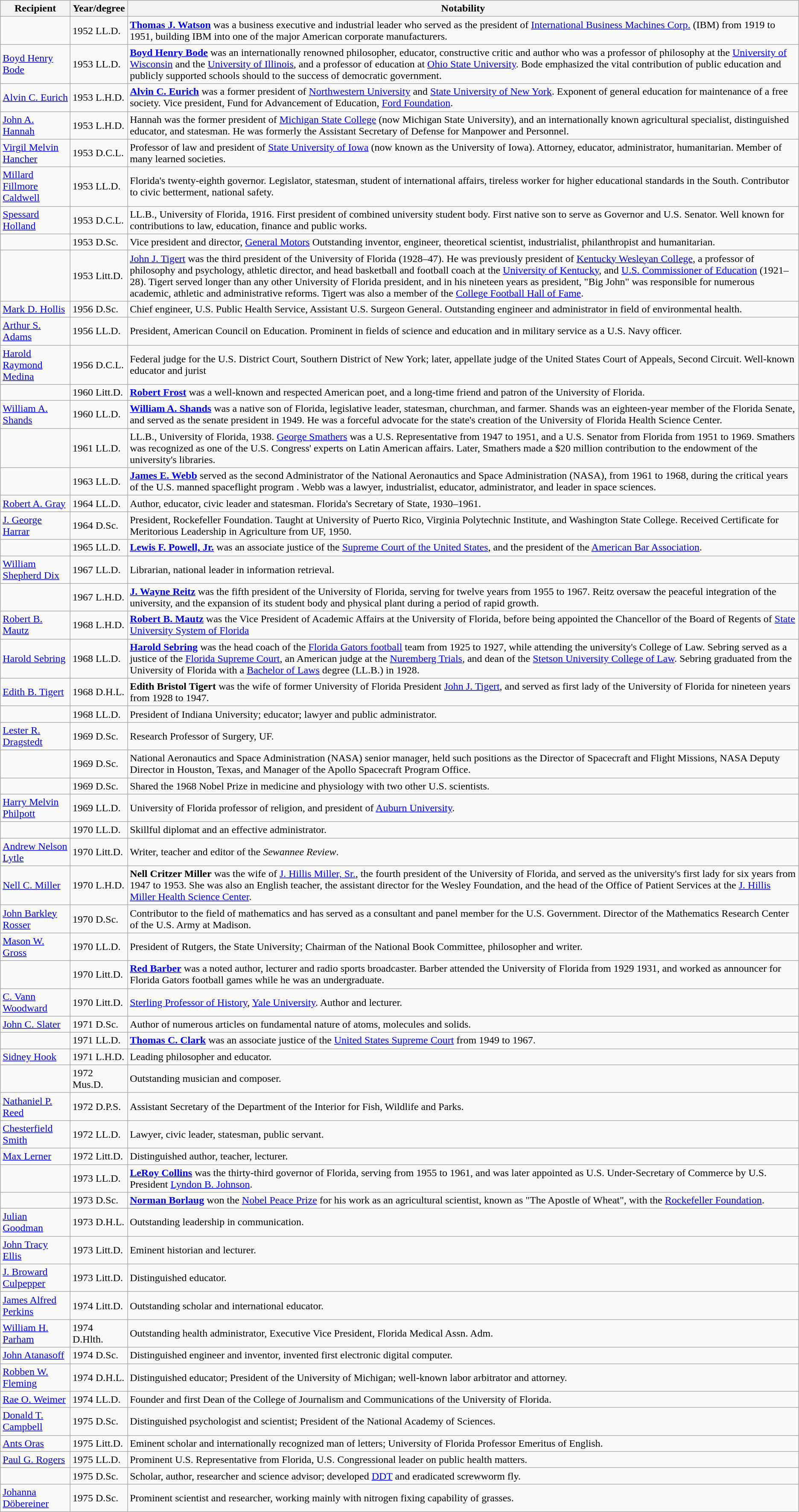<table class="wikitable">
<tr>
<th>Recipient</th>
<th>Year/degree</th>
<th>Notability</th>
</tr>
<tr>
<td></td>
<td>1952 LL.D.</td>
<td><strong><a href='#'>Thomas J. Watson</a></strong> was a business executive and industrial leader who served as the president of <a href='#'>International Business Machines Corp.</a> (IBM) from 1919 to 1951, building IBM into one of the major American corporate manufacturers.</td>
</tr>
<tr>
<td><a href='#'>Boyd Henry Bode</a></td>
<td>1953 LL.D.</td>
<td><strong><a href='#'>Boyd Henry Bode</a></strong> was an internationally renowned philosopher, educator, constructive critic and author who was a professor of philosophy at the <a href='#'>University of Wisconsin</a> and the <a href='#'>University of Illinois</a>, and a professor of education at <a href='#'>Ohio State University</a>.  Bode emphasized the vital contribution of public education and publicly supported schools should to the success of democratic government.</td>
</tr>
<tr>
<td><a href='#'>Alvin C. Eurich</a></td>
<td>1953 L.H.D.</td>
<td><strong><a href='#'>Alvin C. Eurich</a></strong> was a former president of <a href='#'>Northwestern University</a> and <a href='#'>State University of New York</a>.  Exponent of general education for maintenance of a free society.  Vice president, Fund for Advancement of Education, <a href='#'>Ford Foundation</a>.</td>
</tr>
<tr>
<td><a href='#'>John A. Hannah</a></td>
<td>1953 L.H.D.</td>
<td>Hannah was the former president of <a href='#'>Michigan State College</a> (now Michigan State University), and an internationally known agricultural specialist, distinguished educator, and statesman. He was formerly the Assistant Secretary of Defense for Manpower and Personnel.</td>
</tr>
<tr>
<td><a href='#'>Virgil Melvin Hancher</a></td>
<td>1953 D.C.L.</td>
<td>Professor of law and president of <a href='#'>State University of Iowa</a> (now known as the University of Iowa).  Attorney, educator, administrator, humanitarian.  Member of many learned societies.</td>
</tr>
<tr>
<td><a href='#'>Millard Fillmore Caldwell</a></td>
<td>1953 LL.D.</td>
<td>Florida's twenty-eighth governor.  Legislator, statesman, student of international affairs, tireless worker for higher educational standards in the South.  Contributor to civic betterment, national safety.</td>
</tr>
<tr>
<td><a href='#'>Spessard Holland</a></td>
<td>1953 D.C.L.</td>
<td>LL.B., University of Florida, 1916.  First president of combined university student body.  First native son to serve as Governor and U.S. Senator.  Well known for contributions to law, education, finance and public works.</td>
</tr>
<tr>
<td></td>
<td>1953 D.Sc.</td>
<td>Vice president and director, <a href='#'>General Motors</a>  Outstanding inventor, engineer, theoretical scientist, industrialist, philanthropist and humanitarian.</td>
</tr>
<tr>
<td></td>
<td>1953 Litt.D.</td>
<td><a href='#'>John J. Tigert</a> was the third president of the University of Florida (1928–47).  He was previously president of <a href='#'>Kentucky Wesleyan College</a>, a professor of philosophy and psychology, athletic director, and head basketball and football coach at the <a href='#'>University of Kentucky</a>, and <a href='#'>U.S. Commissioner of Education</a> (1921–28).  Tigert served longer than any other University of Florida president, and in his nineteen years as president, "Big John" was responsible for numerous academic, athletic and administrative reforms.  Tigert was also a member of the <a href='#'>College Football Hall of Fame</a>.</td>
</tr>
<tr>
<td><a href='#'>Mark D. Hollis</a></td>
<td>1956 D.Sc.</td>
<td>Chief engineer, U.S. Public Health Service, Assistant U.S. Surgeon General.  Outstanding engineer and administrator in field of environmental health.</td>
</tr>
<tr>
<td><a href='#'>Arthur S. Adams</a></td>
<td>1956 LL.D.</td>
<td>President, American Council on Education.  Prominent in fields of science and education and in military service as a U.S. Navy officer.</td>
</tr>
<tr>
<td><a href='#'>Harold Raymond Medina</a></td>
<td>1956 D.C.L.</td>
<td>Federal judge for the U.S. District Court, Southern District of New York; later, appellate judge of the United States Court of Appeals, Second Circuit.  Well-known educator and jurist</td>
</tr>
<tr>
<td></td>
<td>1960 Litt.D.</td>
<td><strong><a href='#'>Robert Frost</a></strong> was a well-known and respected American poet, and a long-time friend and patron of the University of Florida.</td>
</tr>
<tr>
<td><a href='#'>William A. Shands</a></td>
<td>1960 LL.D.</td>
<td><strong><a href='#'>William A. Shands</a></strong> was a native son of Florida, legislative leader, statesman, churchman, and farmer.  Shands was an eighteen-year member of the Florida Senate, and served as the senate president in 1949.  He was a forceful advocate for the state's creation of the University of Florida Health Science Center.</td>
</tr>
<tr>
<td></td>
<td>1961 LL.D.</td>
<td>LL.B., University of Florida, 1938.  <a href='#'>George Smathers</a> was a U.S. Representative from 1947 to 1951, and a U.S. Senator from Florida from 1951 to 1969.  Smathers was recognized as one of the U.S. Congress' experts on Latin American affairs.  Later, Smathers made a $20 million contribution to the endowment of the university's libraries.</td>
</tr>
<tr>
<td></td>
<td>1963 LL.D.</td>
<td><strong><a href='#'>James E. Webb</a></strong> served as the second Administrator of the National Aeronautics and Space Administration (NASA), from 1961 to 1968, during the critical years of the U.S. manned spaceflight program .  Webb was a lawyer, industrialist, educator, administrator, and leader in space sciences.</td>
</tr>
<tr>
<td><a href='#'>Robert A. Gray</a></td>
<td>1964 LL.D.</td>
<td>Author, educator, civic leader and statesman. Florida's Secretary of State, 1930–1961.</td>
</tr>
<tr>
<td><a href='#'>J. George Harrar</a></td>
<td>1964 D.Sc.</td>
<td>President, Rockefeller Foundation. Taught at University of Puerto Rico, Virginia Polytechnic Institute, and Washington State College. Received Certificate for Meritorious Leadership in Agriculture from UF, 1950.</td>
</tr>
<tr>
<td></td>
<td>1965 LL.D.</td>
<td><strong><a href='#'>Lewis F. Powell, Jr.</a></strong> was an associate justice of the <a href='#'>Supreme Court of the United States</a>, and the president of the <a href='#'>American Bar Association</a>.</td>
</tr>
<tr>
<td><a href='#'>William Shepherd Dix</a></td>
<td>1967 LL.D.</td>
<td>Librarian, national leader in information retrieval.</td>
</tr>
<tr>
<td></td>
<td>1967 L.H.D.</td>
<td><strong><a href='#'>J. Wayne Reitz</a></strong> was the fifth president of the University of Florida, serving for twelve years from 1955 to 1967.  Reitz oversaw the peaceful integration of the university, and the expansion of its student body and physical plant during a period of rapid growth.</td>
</tr>
<tr>
<td><a href='#'>Robert B. Mautz</a></td>
<td>1968 L.H.D.</td>
<td><strong><a href='#'>Robert B. Mautz</a></strong> was the Vice President of Academic Affairs at the University of Florida, before being appointed the Chancellor of the Board of Regents of <a href='#'>State University System of Florida</a></td>
</tr>
<tr>
<td><a href='#'>Harold Sebring</a></td>
<td>1968 LL.D.</td>
<td><strong><a href='#'>Harold Sebring</a></strong> was the head coach of the <a href='#'>Florida Gators football</a> team from 1925 to 1927, while attending the university's College of Law. Sebring served as a justice of the <a href='#'>Florida Supreme Court</a>, an American judge at the <a href='#'>Nuremberg Trials</a>, and dean of the <a href='#'>Stetson University College of Law</a>.  Sebring graduated from the University of Florida with a <a href='#'>Bachelor of Laws</a> degree (LL.B.) in 1928.</td>
</tr>
<tr>
<td><a href='#'>Edith B. Tigert</a></td>
<td>1968 D.H.L.</td>
<td><strong>Edith Bristol Tigert</strong> was the wife of former University of Florida President <a href='#'>John J. Tigert</a>, and served as first lady of the University of Florida for nineteen years from 1928 to 1947.</td>
</tr>
<tr>
<td></td>
<td>1968 LL.D.</td>
<td>President of Indiana University; educator; lawyer and public administrator.</td>
</tr>
<tr>
<td><a href='#'>Lester R. Dragstedt</a></td>
<td>1969 D.Sc.</td>
<td>Research Professor of Surgery, UF.</td>
</tr>
<tr>
<td></td>
<td>1969 D.Sc.</td>
<td>National Aeronautics and Space Administration (NASA) senior manager, held such positions as the Director of Spacecraft and Flight Missions, NASA Deputy Director in Houston, Texas, and Manager of the Apollo Spacecraft Program Office.</td>
</tr>
<tr>
<td></td>
<td>1969 D.Sc.</td>
<td>Shared the 1968 Nobel Prize in medicine and physiology with two other U.S. scientists.</td>
</tr>
<tr>
<td><a href='#'>Harry Melvin Philpott</a></td>
<td>1969 LL.D.</td>
<td>University of Florida professor of religion, and president of <a href='#'>Auburn University</a>.</td>
</tr>
<tr>
<td></td>
<td>1970 LL.D.</td>
<td>Skillful diplomat and an effective administrator.</td>
</tr>
<tr>
<td><a href='#'>Andrew Nelson Lytle</a></td>
<td>1970 Litt.D.</td>
<td>Writer, teacher and editor of the <em>Sewannee Review</em>.</td>
</tr>
<tr>
<td><a href='#'>Nell C. Miller</a></td>
<td>1970 L.H.D.</td>
<td><strong>Nell Critzer Miller</strong> was the wife of <a href='#'>J. Hillis Miller, Sr.</a>, the fourth president of the University of Florida, and served as the university's first lady for six years from 1947 to 1953.  She was also an English teacher, the assistant director for the Wesley Foundation, and the head of the Office of Patient Services at the <a href='#'>J. Hillis Miller Health Science Center</a>.</td>
</tr>
<tr>
<td><a href='#'>John Barkley Rosser</a></td>
<td>1970 D.Sc.</td>
<td>Contributor to the field of mathematics and has served as a consultant and panel member for the U.S. Government.  Director of the Mathematics Research Center of the U.S. Army at Madison.</td>
</tr>
<tr>
<td><a href='#'>Mason W. Gross</a></td>
<td>1970 LL.D.</td>
<td>President of Rutgers, the State University; Chairman of the National Book Committee, philosopher and writer.</td>
</tr>
<tr>
<td></td>
<td>1970 Litt.D.</td>
<td><strong><a href='#'>Red Barber</a></strong> was a noted author, lecturer and radio sports broadcaster.  Barber attended the University of Florida from 1929 1931, and worked as announcer for Florida Gators football games while he was an undergraduate.</td>
</tr>
<tr>
<td><a href='#'>C. Vann Woodward</a></td>
<td>1970 Litt.D.</td>
<td><a href='#'>Sterling Professor of History</a>, <a href='#'>Yale University</a>.  Author and lecturer.</td>
</tr>
<tr>
<td><a href='#'>John C. Slater</a></td>
<td>1971 D.Sc.</td>
<td>Author of numerous articles on fundamental nature of atoms, molecules and solids.</td>
</tr>
<tr>
<td></td>
<td>1971 LL.D.</td>
<td><strong><a href='#'>Thomas C. Clark</a></strong> was an associate justice of the <a href='#'>United States Supreme Court</a> from 1949 to 1967.</td>
</tr>
<tr>
<td><a href='#'>Sidney Hook</a></td>
<td>1971 L.H.D.</td>
<td>Leading philosopher and educator.</td>
</tr>
<tr>
<td></td>
<td>1972 Mus.D.</td>
<td>Outstanding musician and composer.</td>
</tr>
<tr>
<td><a href='#'>Nathaniel P. Reed</a></td>
<td>1972 D.P.S.</td>
<td>Assistant Secretary of the Department of the Interior for Fish, Wildlife and Parks.</td>
</tr>
<tr>
<td><a href='#'>Chesterfield Smith</a></td>
<td>1972 LL.D.</td>
<td>Lawyer, civic leader, statesman, public servant.</td>
</tr>
<tr>
<td><a href='#'>Max Lerner</a></td>
<td>1972 Litt.D.</td>
<td>Distinguished author, teacher, lecturer.</td>
</tr>
<tr>
<td></td>
<td>1973 LL.D.</td>
<td><strong><a href='#'>LeRoy Collins</a></strong> was the thirty-third governor of Florida, serving from 1955 to 1961, and was later appointed as U.S. Under-Secretary of Commerce by U.S. President <a href='#'>Lyndon B. Johnson</a>.</td>
</tr>
<tr>
<td></td>
<td>1973 D.Sc.</td>
<td><strong><a href='#'>Norman Borlaug</a></strong> won the <a href='#'>Nobel Peace Prize</a> for his work as an agricultural scientist, known as "The Apostle of Wheat", with the <a href='#'>Rockefeller Foundation</a>.</td>
</tr>
<tr>
<td><a href='#'>Julian Goodman</a></td>
<td>1973 D.H.L.</td>
<td>Outstanding leadership in communication.</td>
</tr>
<tr>
<td><a href='#'>John Tracy Ellis</a></td>
<td>1973 Litt.D.</td>
<td>Eminent historian and lecturer.</td>
</tr>
<tr>
<td><a href='#'>J. Broward Culpepper</a></td>
<td>1973 Litt.D.</td>
<td>Distinguished educator.</td>
</tr>
<tr>
<td><a href='#'>James Alfred Perkins</a></td>
<td>1974 Litt.D.</td>
<td>Outstanding scholar and international educator.</td>
</tr>
<tr>
<td><a href='#'>William H. Parham</a></td>
<td>1974 D.Hlth.</td>
<td>Outstanding health administrator, Executive Vice President, Florida Medical Assn. Adm.</td>
</tr>
<tr>
<td><a href='#'>John Atanasoff</a></td>
<td>1974 D.Sc.</td>
<td>Distinguished engineer and inventor, invented first electronic digital computer.</td>
</tr>
<tr>
<td><a href='#'>Robben W. Fleming</a></td>
<td>1974 D.H.L.</td>
<td>Distinguished educator; President of the University of Michigan; well-known labor arbitrator and attorney.</td>
</tr>
<tr>
<td><a href='#'>Rae O. Weimer</a></td>
<td>1974 LL.D.</td>
<td>Founder and first Dean of the College of Journalism and Communications of the University of Florida.</td>
</tr>
<tr>
<td><a href='#'>Donald T. Campbell</a></td>
<td>1975 D.Sc.</td>
<td>Distinguished psychologist and scientist; President of the  National Academy of Sciences.</td>
</tr>
<tr>
<td><a href='#'>Ants Oras</a></td>
<td>1975 Litt.D.</td>
<td>Eminent scholar and internationally recognized man of letters; University of Florida Professor Emeritus of English.</td>
</tr>
<tr>
<td><a href='#'>Paul G. Rogers</a></td>
<td>1975 LL.D.</td>
<td>Prominent U.S. Representative from Florida, U.S. Congressional leader on public health matters.</td>
</tr>
<tr>
<td></td>
<td>1975 D.Sc.</td>
<td>Scholar, author, researcher and science advisor; developed <a href='#'>DDT</a> and eradicated screwworm fly.</td>
</tr>
<tr>
<td><a href='#'>Johanna Döbereiner</a></td>
<td>1975 D.Sc.</td>
<td>Prominent scientist and researcher, working mainly with nitrogen fixing capability of grasses.</td>
</tr>
</table>
